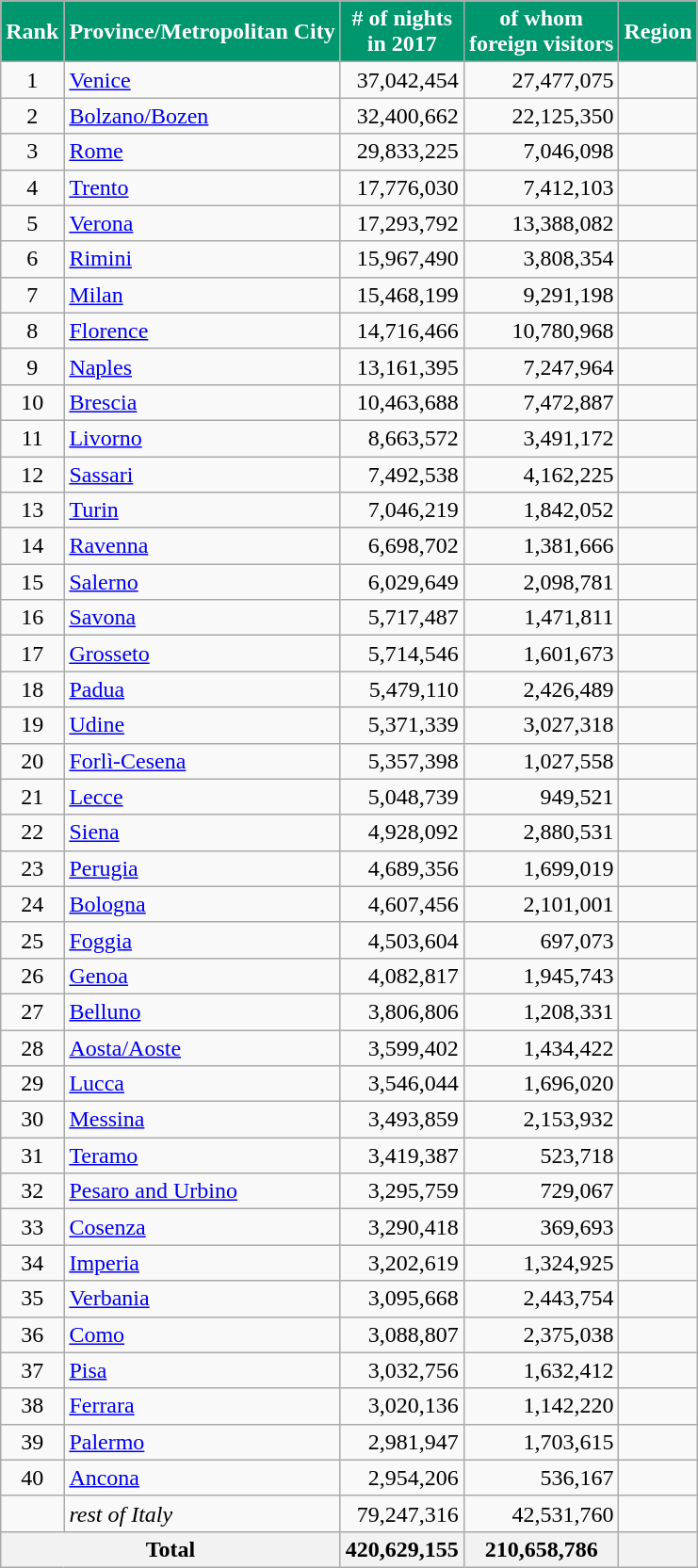<table class="wikitable sortable" style="text-align:right;">
<tr style="color:white;">
<th style="background:#00966E;">Rank</th>
<th style="background:#00966E;">Province/Metropolitan City</th>
<th style="background:#00966E;"># of nights <br>in 2017</th>
<th style="background:#00966E;">of whom<br>foreign visitors</th>
<th style="background:#00966E;">Region</th>
</tr>
<tr>
<td align=center>1</td>
<td style="text-align:left;"><a href='#'>Venice</a></td>
<td>37,042,454</td>
<td>27,477,075</td>
<td style="text-align:left;"></td>
</tr>
<tr>
<td align=center>2</td>
<td style="text-align:left;"><a href='#'>Bolzano/Bozen</a></td>
<td>32,400,662</td>
<td>22,125,350</td>
<td style="text-align:left;"></td>
</tr>
<tr>
<td align=center>3</td>
<td style="text-align:left;"><a href='#'>Rome</a></td>
<td>29,833,225</td>
<td>7,046,098</td>
<td style="text-align:left;"></td>
</tr>
<tr>
<td align=center>4</td>
<td style="text-align:left;"><a href='#'>Trento</a></td>
<td>17,776,030</td>
<td>7,412,103</td>
<td style="text-align:left;"></td>
</tr>
<tr>
<td align=center>5</td>
<td style="text-align:left;"><a href='#'>Verona</a></td>
<td>17,293,792</td>
<td>13,388,082</td>
<td style="text-align:left;"></td>
</tr>
<tr>
<td align=center>6</td>
<td style="text-align:left;"><a href='#'>Rimini</a></td>
<td>15,967,490</td>
<td>3,808,354</td>
<td style="text-align:left;"></td>
</tr>
<tr>
<td align=center>7</td>
<td style="text-align:left;"><a href='#'>Milan</a></td>
<td>15,468,199</td>
<td>9,291,198</td>
<td style="text-align:left;"></td>
</tr>
<tr>
<td align=center>8</td>
<td style="text-align:left;"><a href='#'>Florence</a></td>
<td>14,716,466</td>
<td>10,780,968</td>
<td style="text-align:left;"></td>
</tr>
<tr>
<td align=center>9</td>
<td style="text-align:left;"><a href='#'>Naples</a></td>
<td>13,161,395</td>
<td>7,247,964</td>
<td style="text-align:left;"></td>
</tr>
<tr>
<td align=center>10</td>
<td style="text-align:left;"><a href='#'>Brescia</a></td>
<td>10,463,688</td>
<td>7,472,887</td>
<td style="text-align:left;"></td>
</tr>
<tr>
<td align=center>11</td>
<td style="text-align:left;"><a href='#'>Livorno</a></td>
<td>8,663,572</td>
<td>3,491,172</td>
<td style="text-align:left;"></td>
</tr>
<tr>
<td align=center>12</td>
<td style="text-align:left;"><a href='#'>Sassari</a></td>
<td>7,492,538</td>
<td>4,162,225</td>
<td style="text-align:left;"></td>
</tr>
<tr>
<td align=center>13</td>
<td style="text-align:left;"><a href='#'>Turin</a></td>
<td>7,046,219</td>
<td>1,842,052</td>
<td style="text-align:left;"></td>
</tr>
<tr>
<td align=center>14</td>
<td style="text-align:left;"><a href='#'>Ravenna</a></td>
<td>6,698,702</td>
<td>1,381,666</td>
<td style="text-align:left;"></td>
</tr>
<tr>
<td align=center>15</td>
<td style="text-align:left;"><a href='#'>Salerno</a></td>
<td>6,029,649</td>
<td>2,098,781</td>
<td style="text-align:left;"></td>
</tr>
<tr>
<td align=center>16</td>
<td style="text-align:left;"><a href='#'>Savona</a></td>
<td>5,717,487</td>
<td>1,471,811</td>
<td style="text-align:left;"></td>
</tr>
<tr>
<td align=center>17</td>
<td style="text-align:left;"><a href='#'>Grosseto</a></td>
<td>5,714,546</td>
<td>1,601,673</td>
<td style="text-align:left;"></td>
</tr>
<tr>
<td align=center>18</td>
<td style="text-align:left;"><a href='#'>Padua</a></td>
<td>5,479,110</td>
<td>2,426,489</td>
<td style="text-align:left;"></td>
</tr>
<tr>
<td align=center>19</td>
<td style="text-align:left;"><a href='#'>Udine</a></td>
<td>5,371,339</td>
<td>3,027,318</td>
<td style="text-align:left;"></td>
</tr>
<tr>
<td align=center>20</td>
<td style="text-align:left;"><a href='#'>Forlì-Cesena</a></td>
<td>5,357,398</td>
<td>1,027,558</td>
<td style="text-align:left;"></td>
</tr>
<tr>
<td align=center>21</td>
<td style="text-align:left;"><a href='#'>Lecce</a></td>
<td>5,048,739</td>
<td>949,521</td>
<td style="text-align:left;"></td>
</tr>
<tr>
<td align=center>22</td>
<td style="text-align:left;"><a href='#'>Siena</a></td>
<td>4,928,092</td>
<td>2,880,531</td>
<td style="text-align:left;"></td>
</tr>
<tr>
<td align=center>23</td>
<td style="text-align:left;"><a href='#'>Perugia</a></td>
<td>4,689,356</td>
<td>1,699,019</td>
<td style="text-align:left;"></td>
</tr>
<tr>
<td align=center>24</td>
<td style="text-align:left;"><a href='#'>Bologna</a></td>
<td>4,607,456</td>
<td>2,101,001</td>
<td style="text-align:left;"></td>
</tr>
<tr>
<td align=center>25</td>
<td style="text-align:left;"><a href='#'>Foggia</a></td>
<td>4,503,604</td>
<td>697,073</td>
<td style="text-align:left;"></td>
</tr>
<tr>
<td align=center>26</td>
<td style="text-align:left;"><a href='#'>Genoa</a></td>
<td>4,082,817</td>
<td>1,945,743</td>
<td style="text-align:left;"></td>
</tr>
<tr>
<td align=center>27</td>
<td style="text-align:left;"><a href='#'>Belluno</a></td>
<td>3,806,806</td>
<td>1,208,331</td>
<td style="text-align:left;"></td>
</tr>
<tr>
<td align=center>28</td>
<td style="text-align:left;"><a href='#'>Aosta/Aoste</a></td>
<td>3,599,402</td>
<td>1,434,422</td>
<td style="text-align:left;"></td>
</tr>
<tr>
<td align=center>29</td>
<td style="text-align:left;"><a href='#'>Lucca</a></td>
<td>3,546,044</td>
<td>1,696,020</td>
<td style="text-align:left;"></td>
</tr>
<tr>
<td align=center>30</td>
<td style="text-align:left;"><a href='#'>Messina</a></td>
<td>3,493,859</td>
<td>2,153,932</td>
<td style="text-align:left;"></td>
</tr>
<tr>
<td align=center>31</td>
<td style="text-align:left;"><a href='#'>Teramo</a></td>
<td>3,419,387</td>
<td>523,718</td>
<td style="text-align:left;"></td>
</tr>
<tr>
<td align=center>32</td>
<td style="text-align:left;"><a href='#'>Pesaro and Urbino</a></td>
<td>3,295,759</td>
<td>729,067</td>
<td style="text-align:left;"></td>
</tr>
<tr>
<td align=center>33</td>
<td style="text-align:left;"><a href='#'>Cosenza</a></td>
<td>3,290,418</td>
<td>369,693</td>
<td style="text-align:left;"></td>
</tr>
<tr>
<td align=center>34</td>
<td style="text-align:left;"><a href='#'>Imperia</a></td>
<td>3,202,619</td>
<td>1,324,925</td>
<td style="text-align:left;"></td>
</tr>
<tr>
<td align=center>35</td>
<td style="text-align:left;"><a href='#'>Verbania</a></td>
<td>3,095,668</td>
<td>2,443,754</td>
<td style="text-align:left;"></td>
</tr>
<tr>
<td align=center>36</td>
<td style="text-align:left;"><a href='#'>Como</a></td>
<td>3,088,807</td>
<td>2,375,038</td>
<td style="text-align:left;"></td>
</tr>
<tr>
<td align=center>37</td>
<td style="text-align:left;"><a href='#'>Pisa</a></td>
<td>3,032,756</td>
<td>1,632,412</td>
<td style="text-align:left;"></td>
</tr>
<tr>
<td align=center>38</td>
<td style="text-align:left;"><a href='#'>Ferrara</a></td>
<td>3,020,136</td>
<td>1,142,220</td>
<td style="text-align:left;"></td>
</tr>
<tr>
<td align=center>39</td>
<td style="text-align:left;"><a href='#'>Palermo</a></td>
<td>2,981,947</td>
<td>1,703,615</td>
<td style="text-align:left;"></td>
</tr>
<tr>
<td align=center>40</td>
<td style="text-align:left;"><a href='#'>Ancona</a></td>
<td>2,954,206</td>
<td>536,167</td>
<td style="text-align:left;"></td>
</tr>
<tr>
<td></td>
<td style="text-align:left;"><em>rest of Italy</em></td>
<td>79,247,316</td>
<td>42,531,760</td>
<td></td>
</tr>
<tr>
<th colspan=2>Total</th>
<th>420,629,155</th>
<th>210,658,786</th>
<th></th>
</tr>
</table>
